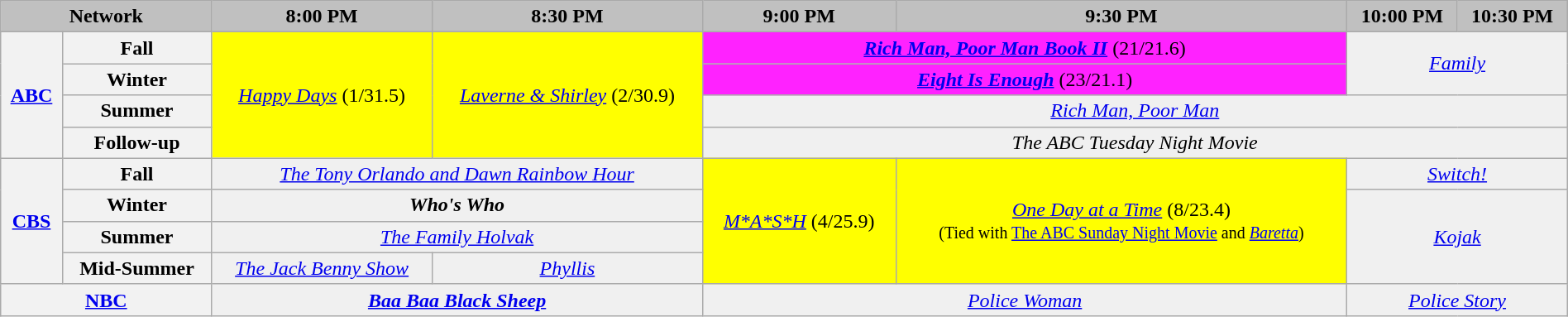<table class="wikitable" style="width:100%;margin-right:0;text-align:center">
<tr>
<th colspan="2" style="background-color:#C0C0C0;text-align:center">Network</th>
<th style="background-color:#C0C0C0;text-align:center">8:00 PM</th>
<th style="background-color:#C0C0C0;text-align:center">8:30 PM</th>
<th style="background-color:#C0C0C0;text-align:center">9:00 PM</th>
<th style="background-color:#C0C0C0;text-align:center">9:30 PM</th>
<th style="background-color:#C0C0C0;text-align:center">10:00 PM</th>
<th style="background-color:#C0C0C0;text-align:center">10:30 PM</th>
</tr>
<tr>
<th rowspan="4" bgcolor="#C0C0C0"><a href='#'>ABC</a></th>
<th>Fall</th>
<td rowspan="4" bgcolor="#FFFF00"><em><a href='#'>Happy Days</a></em> (1/31.5)</td>
<td rowspan="4" bgcolor="#FFFF00"><em><a href='#'>Laverne & Shirley</a></em> (2/30.9)</td>
<td bgcolor="#FF22FF" colspan="2"><strong><em><a href='#'>Rich Man, Poor Man Book II</a></em></strong> (21/21.6)</td>
<td bgcolor="#F0F0F0" colspan="2" rowspan="2"><em><a href='#'>Family</a></em></td>
</tr>
<tr>
<th>Winter</th>
<td bgcolor="#FF22FF" colspan="2"><strong><em><a href='#'>Eight Is Enough</a></em></strong> (23/21.1)</td>
</tr>
<tr>
<th>Summer</th>
<td bgcolor="#F0F0F0" colspan="4"><em><a href='#'>Rich Man, Poor Man</a></em></td>
</tr>
<tr>
<th>Follow-up</th>
<td colspan="4" bgcolor="#F0F0F0"><em>The ABC Tuesday Night Movie</em></td>
</tr>
<tr>
<th rowspan="4" bgcolor="#C0C0C0"><a href='#'>CBS</a></th>
<th>Fall</th>
<td colspan="2" bgcolor="#F0F0F0"><em><a href='#'>The Tony Orlando and Dawn Rainbow Hour</a></em></td>
<td rowspan="4" bgcolor="#FFFF00"><em><a href='#'>M*A*S*H</a></em> (4/25.9)</td>
<td rowspan="4" bgcolor="#FFFF00"><em><a href='#'>One Day at a Time</a></em> (8/23.4)<br><small>(Tied with <a href='#'>The ABC Sunday Night Movie</a> and <em><a href='#'>Baretta</a></em>)</small></td>
<td colspan="2" bgcolor="#F0F0F0"><em><a href='#'>Switch!</a></em></td>
</tr>
<tr>
<th>Winter</th>
<td colspan="2" bgcolor="#F0F0F0"><strong><em>Who's Who</em></strong></td>
<td colspan="2" rowspan="3" bgcolor="#F0F0F0"><em><a href='#'>Kojak</a></em></td>
</tr>
<tr>
<th>Summer</th>
<td colspan="2" bgcolor="#F0F0F0"><em><a href='#'>The Family Holvak</a></em></td>
</tr>
<tr>
<th>Mid-Summer</th>
<td bgcolor="#F0F0F0"><em><a href='#'>The Jack Benny Show</a></em></td>
<td bgcolor="#F0F0F0"><em><a href='#'>Phyllis</a></em></td>
</tr>
<tr>
<th bgcolor="#C0C0C0" colspan="2"><a href='#'>NBC</a></th>
<td bgcolor="#F0F0F0" colspan="2"><strong><em><a href='#'>Baa Baa Black Sheep</a></em></strong></td>
<td bgcolor="#F0F0F0" colspan="2"><em><a href='#'>Police Woman</a></em></td>
<td bgcolor="#F0F0F0" colspan="2"><em><a href='#'>Police Story</a></em></td>
</tr>
</table>
